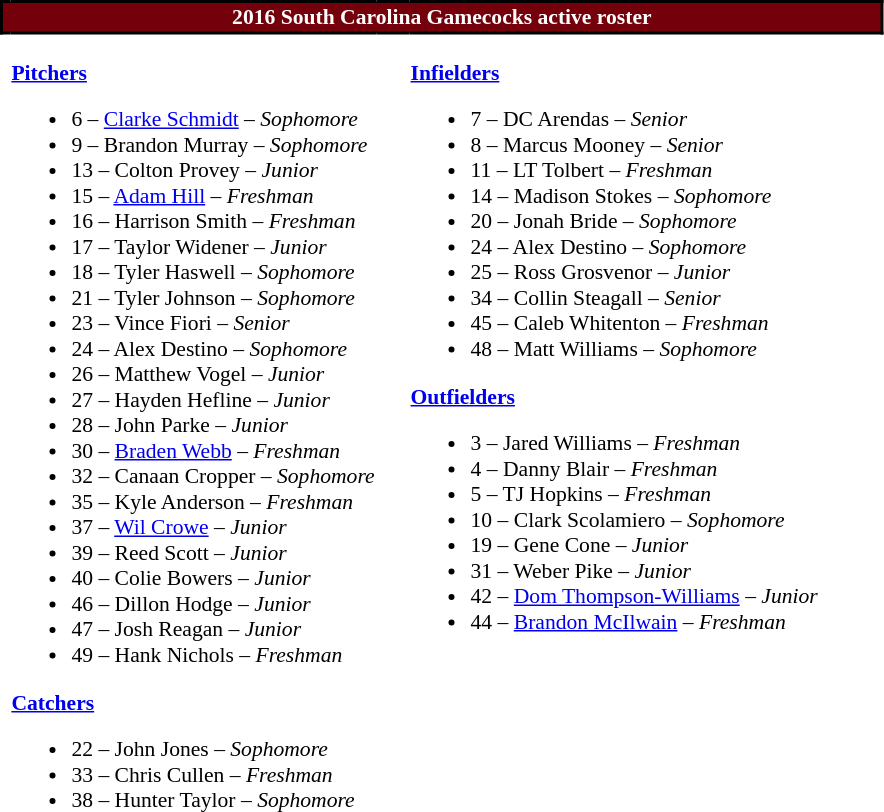<table class="toccolours" style="border-collapse:collapse; font-size:90%;">
<tr>
<th colspan="7" style="background:#73000A;color:white; border: 2px solid #000000;text-align:center;">2016 South Carolina Gamecocks active roster</th>
</tr>
<tr>
</tr>
<tr>
<td width="03"> </td>
<td valign="top"><br><strong><a href='#'>Pitchers</a></strong><ul><li>6 – <a href='#'>Clarke Schmidt</a> – <em>Sophomore</em></li><li>9 – Brandon Murray – <em>Sophomore</em></li><li>13 – Colton Provey – <em>Junior</em></li><li>15 – <a href='#'>Adam Hill</a> – <em>Freshman</em></li><li>16 – Harrison Smith – <em>Freshman</em></li><li>17 – Taylor Widener – <em>Junior</em></li><li>18 – Tyler Haswell – <em>Sophomore</em></li><li>21 – Tyler Johnson – <em>Sophomore</em></li><li>23 – Vince Fiori – <em>Senior</em></li><li>24 – Alex Destino – <em>Sophomore</em></li><li>26 – Matthew Vogel – <em>Junior</em></li><li>27 – Hayden Hefline – <em>Junior</em></li><li>28 – John Parke – <em>Junior</em></li><li>30 – <a href='#'>Braden Webb</a> – <em>Freshman</em></li><li>32 – Canaan Cropper – <em>Sophomore</em></li><li>35 – Kyle Anderson – <em>Freshman</em></li><li>37 – <a href='#'>Wil Crowe</a> – <em>Junior</em></li><li>39 – Reed Scott – <em>Junior</em></li><li>40 – Colie Bowers – <em>Junior</em></li><li>46 – Dillon Hodge – <em>Junior</em></li><li>47 – Josh Reagan – <em>Junior</em></li><li>49 – Hank Nichols – <em>Freshman</em></li></ul><strong><a href='#'>Catchers</a></strong><ul><li>22 – John Jones – <em>Sophomore</em></li><li>33 – Chris Cullen – <em>Freshman</em></li><li>38 – Hunter Taylor – <em>Sophomore</em></li></ul></td>
<td width="20"> </td>
<td valign="top"><br><strong><a href='#'>Infielders</a></strong><ul><li>7 – DC Arendas – <em>Senior</em></li><li>8 – Marcus Mooney – <em>Senior</em></li><li>11 – LT Tolbert – <em>Freshman</em></li><li>14 – Madison Stokes – <em>Sophomore</em></li><li>20 – Jonah Bride – <em>Sophomore</em></li><li>24 – Alex Destino – <em>Sophomore</em></li><li>25 – Ross Grosvenor – <em>Junior</em></li><li>34 – Collin Steagall – <em>Senior</em></li><li>45 – Caleb Whitenton – <em>Freshman</em></li><li>48 – Matt Williams – <em>Sophomore</em></li></ul><strong><a href='#'>Outfielders</a></strong><ul><li>3 – Jared Williams – <em>Freshman</em></li><li>4 – Danny Blair – <em>Freshman</em></li><li>5 – TJ Hopkins – <em>Freshman</em></li><li>10 – Clark Scolamiero – <em>Sophomore</em></li><li>19 – Gene Cone – <em>Junior</em></li><li>31 – Weber Pike – <em>Junior</em></li><li>42 – <a href='#'>Dom Thompson-Williams</a> – <em>Junior</em></li><li>44 – <a href='#'>Brandon McIlwain</a> – <em>Freshman</em></li></ul></td>
<td width="40"> </td>
</tr>
</table>
